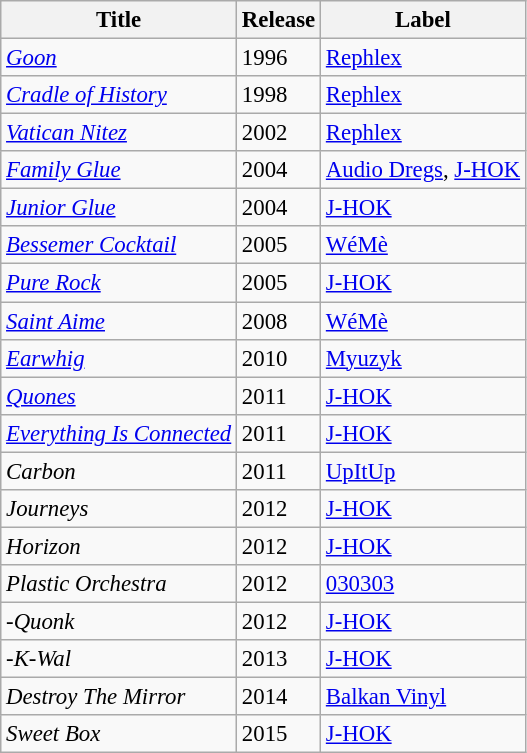<table class="wikitable sortable" style="font-size: 95%;">
<tr>
<th align="left">Title</th>
<th align="left">Release</th>
<th align="left">Label</th>
</tr>
<tr>
<td align="left"><em><a href='#'>Goon</a></em></td>
<td align="left">1996</td>
<td align="left"><a href='#'>Rephlex</a></td>
</tr>
<tr>
<td align="left"><em><a href='#'>Cradle of History</a></em></td>
<td align="left">1998</td>
<td align="left"><a href='#'>Rephlex</a></td>
</tr>
<tr>
<td align="left"><em><a href='#'>Vatican Nitez</a></em></td>
<td align="left">2002</td>
<td align="left"><a href='#'>Rephlex</a></td>
</tr>
<tr>
<td align="left"><em><a href='#'>Family Glue</a></em></td>
<td align="left">2004</td>
<td align="left"><a href='#'>Audio Dregs</a>, <a href='#'>J-HOK</a></td>
</tr>
<tr>
<td align="left"><em><a href='#'>Junior Glue</a></em></td>
<td align="left">2004</td>
<td align="left"><a href='#'>J-HOK</a></td>
</tr>
<tr>
<td align="left"><em><a href='#'>Bessemer Cocktail</a></em></td>
<td align="left">2005</td>
<td align="left"><a href='#'>WéMè</a></td>
</tr>
<tr>
<td align="left"><em><a href='#'>Pure Rock</a></em></td>
<td align="left">2005</td>
<td align="left"><a href='#'>J-HOK</a></td>
</tr>
<tr>
<td align="left"><em><a href='#'>Saint Aime</a></em></td>
<td align="left">2008</td>
<td align="left"><a href='#'>WéMè</a></td>
</tr>
<tr>
<td align="left"><em><a href='#'>Earwhig</a></em></td>
<td align="left">2010</td>
<td align="left"><a href='#'>Myuzyk</a></td>
</tr>
<tr>
<td align="left"><em><a href='#'>Quones</a></em></td>
<td align="left">2011</td>
<td align="left"><a href='#'>J-HOK</a></td>
</tr>
<tr>
<td align="left"><em><a href='#'>Everything Is Connected</a></em></td>
<td align="left">2011</td>
<td align="left"><a href='#'>J-HOK</a></td>
</tr>
<tr>
<td align="left"><em>Carbon</em></td>
<td align="left">2011</td>
<td align="left"><a href='#'>UpItUp</a></td>
</tr>
<tr>
<td align="left"><em>Journeys</em></td>
<td align="left">2012</td>
<td align="left"><a href='#'>J-HOK</a></td>
</tr>
<tr>
<td align="left"><em>Horizon</em></td>
<td align="left">2012</td>
<td align="left"><a href='#'>J-HOK</a></td>
</tr>
<tr>
<td align="left"><em>Plastic Orchestra</em></td>
<td align="left">2012</td>
<td align="left"><a href='#'>030303</a></td>
</tr>
<tr>
<td align="left"><em>-Quonk</em></td>
<td align="left">2012</td>
<td align="left"><a href='#'>J-HOK</a></td>
</tr>
<tr>
<td align="left"><em>-K-Wal</em></td>
<td align="left">2013</td>
<td align="left"><a href='#'>J-HOK</a></td>
</tr>
<tr>
<td align="left"><em>Destroy The Mirror</em></td>
<td align="left">2014</td>
<td align="left"><a href='#'>Balkan Vinyl</a></td>
</tr>
<tr>
<td align="left"><em>Sweet Box</em></td>
<td align="left">2015</td>
<td align="left"><a href='#'>J-HOK</a></td>
</tr>
</table>
